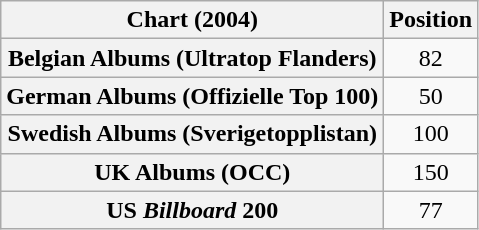<table class="wikitable sortable plainrowheaders" style="text-align:center">
<tr>
<th scope="col">Chart (2004)</th>
<th scope="col">Position</th>
</tr>
<tr>
<th scope="row">Belgian Albums (Ultratop Flanders)</th>
<td>82</td>
</tr>
<tr>
<th scope="row">German Albums (Offizielle Top 100)</th>
<td>50</td>
</tr>
<tr>
<th scope="row">Swedish Albums (Sverigetopplistan)</th>
<td>100</td>
</tr>
<tr>
<th scope="row">UK Albums (OCC)</th>
<td>150</td>
</tr>
<tr>
<th scope="row">US <em>Billboard</em> 200</th>
<td>77</td>
</tr>
</table>
